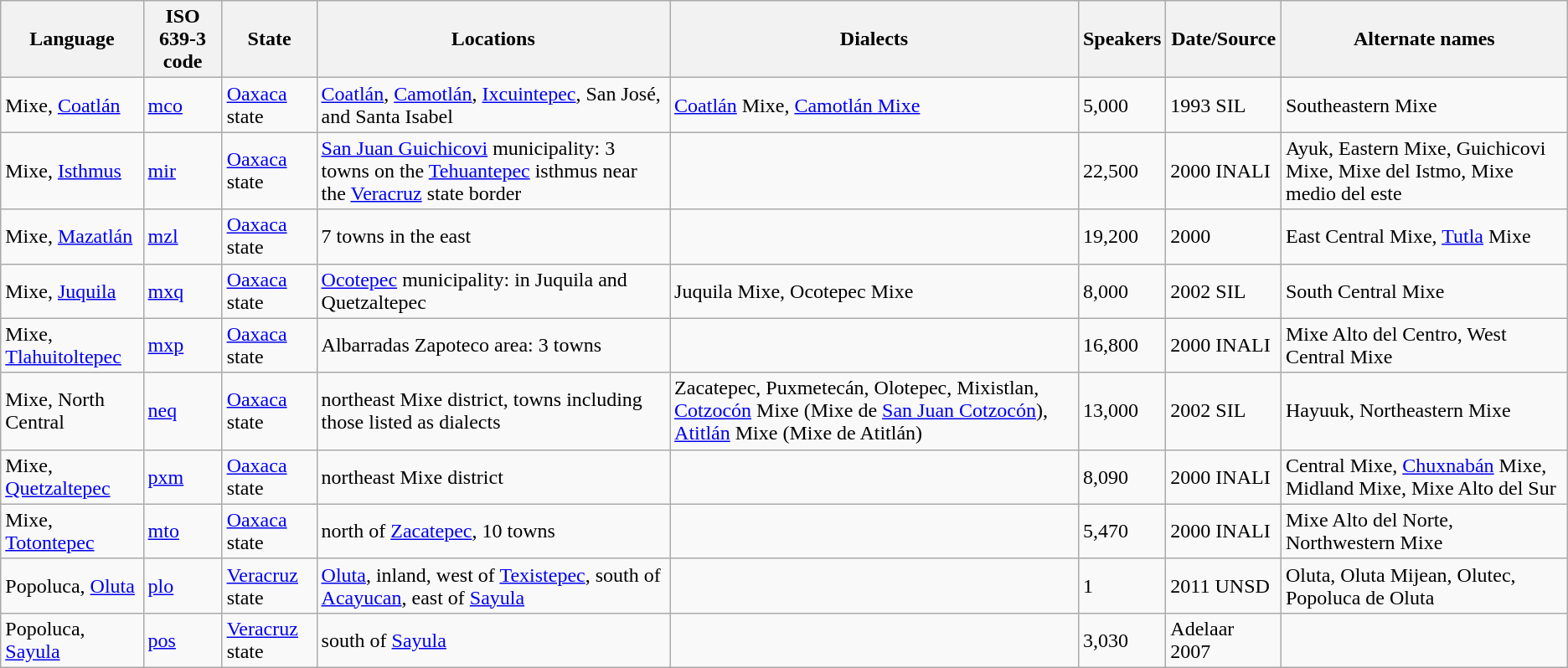<table class="wikitable sortable">
<tr>
<th>Language</th>
<th>ISO 639-3 code</th>
<th>State</th>
<th>Locations</th>
<th>Dialects</th>
<th>Speakers</th>
<th>Date/Source</th>
<th>Alternate names</th>
</tr>
<tr>
<td>Mixe, <a href='#'>Coatlán</a></td>
<td><a href='#'>mco</a></td>
<td><a href='#'>Oaxaca</a> state</td>
<td><a href='#'>Coatlán</a>, <a href='#'>Camotlán</a>, <a href='#'>Ixcuintepec</a>, San José, and Santa Isabel</td>
<td><a href='#'>Coatlán</a> Mixe, <a href='#'>Camotlán Mixe</a></td>
<td>5,000</td>
<td>1993 SIL</td>
<td>Southeastern Mixe</td>
</tr>
<tr>
<td>Mixe, <a href='#'>Isthmus</a></td>
<td><a href='#'>mir</a></td>
<td><a href='#'>Oaxaca</a> state</td>
<td><a href='#'>San Juan Guichicovi</a> municipality: 3 towns on the <a href='#'>Tehuantepec</a> isthmus near the <a href='#'>Veracruz</a> state border</td>
<td></td>
<td>22,500</td>
<td>2000 INALI</td>
<td>Ayuk, Eastern Mixe, Guichicovi Mixe, Mixe del Istmo, Mixe medio del este</td>
</tr>
<tr>
<td>Mixe, <a href='#'>Mazatlán</a></td>
<td><a href='#'>mzl</a></td>
<td><a href='#'>Oaxaca</a> state</td>
<td>7 towns in the east</td>
<td></td>
<td>19,200</td>
<td>2000</td>
<td>East Central Mixe, <a href='#'>Tutla</a> Mixe</td>
</tr>
<tr>
<td>Mixe, <a href='#'>Juquila</a></td>
<td><a href='#'>mxq</a></td>
<td><a href='#'>Oaxaca</a> state</td>
<td><a href='#'>Ocotepec</a> municipality: in Juquila and Quetzaltepec</td>
<td>Juquila Mixe, Ocotepec Mixe</td>
<td>8,000</td>
<td>2002 SIL</td>
<td>South Central Mixe</td>
</tr>
<tr>
<td>Mixe, <a href='#'>Tlahuitoltepec</a></td>
<td><a href='#'>mxp</a></td>
<td><a href='#'>Oaxaca</a> state</td>
<td>Albarradas Zapoteco area: 3 towns</td>
<td></td>
<td>16,800</td>
<td>2000 INALI</td>
<td>Mixe Alto del Centro, West Central Mixe</td>
</tr>
<tr>
<td>Mixe, North Central</td>
<td><a href='#'>neq</a></td>
<td><a href='#'>Oaxaca</a> state</td>
<td>northeast Mixe district, towns including those listed as dialects</td>
<td>Zacatepec, Puxmetecán, Olotepec, Mixistlan, <a href='#'>Cotzocón</a> Mixe (Mixe de <a href='#'>San Juan Cotzocón</a>), <a href='#'>Atitlán</a> Mixe (Mixe de Atitlán)</td>
<td>13,000</td>
<td>2002 SIL</td>
<td>Hayuuk, Northeastern Mixe</td>
</tr>
<tr>
<td>Mixe, <a href='#'>Quetzaltepec</a></td>
<td><a href='#'>pxm</a></td>
<td><a href='#'>Oaxaca</a> state</td>
<td>northeast Mixe district</td>
<td></td>
<td>8,090</td>
<td>2000 INALI</td>
<td>Central Mixe, <a href='#'>Chuxnabán</a> Mixe, Midland Mixe, Mixe Alto del Sur</td>
</tr>
<tr>
<td>Mixe, <a href='#'>Totontepec</a></td>
<td><a href='#'>mto</a></td>
<td><a href='#'>Oaxaca</a> state</td>
<td>north of <a href='#'>Zacatepec</a>, 10 towns</td>
<td></td>
<td>5,470</td>
<td>2000 INALI</td>
<td>Mixe Alto del Norte, Northwestern Mixe</td>
</tr>
<tr>
<td>Popoluca, <a href='#'>Oluta</a></td>
<td><a href='#'>plo</a></td>
<td><a href='#'>Veracruz</a> state</td>
<td><a href='#'>Oluta</a>, inland, west of <a href='#'>Texistepec</a>, south of <a href='#'>Acayucan</a>, east of <a href='#'>Sayula</a></td>
<td></td>
<td>1</td>
<td>2011 UNSD</td>
<td>Oluta, Oluta Mijean, Olutec, Popoluca de Oluta</td>
</tr>
<tr>
<td>Popoluca, <a href='#'>Sayula</a></td>
<td><a href='#'>pos</a></td>
<td><a href='#'>Veracruz</a> state</td>
<td>south of <a href='#'>Sayula</a></td>
<td></td>
<td>3,030</td>
<td>Adelaar 2007</td>
<td></td>
</tr>
</table>
